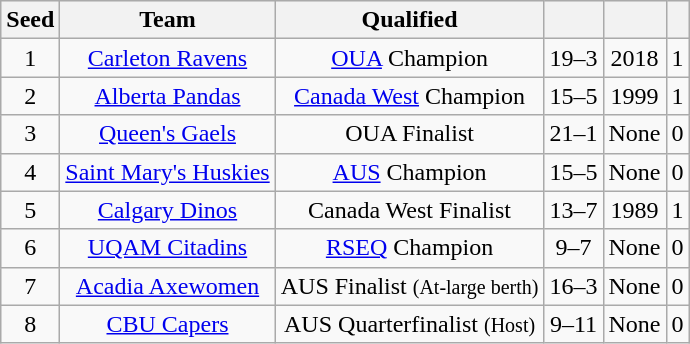<table class="wikitable sortable" style="text-align: center;">
<tr bgcolor="#efefef" align=center>
<th align=left>Seed</th>
<th align=left>Team</th>
<th align=left>Qualified</th>
<th align=left></th>
<th align=left></th>
<th align=left></th>
</tr>
<tr align=center>
<td>1</td>
<td><a href='#'>Carleton Ravens</a></td>
<td><a href='#'>OUA</a> Champion</td>
<td>19–3</td>
<td>2018</td>
<td>1</td>
</tr>
<tr align=center>
<td>2</td>
<td><a href='#'>Alberta Pandas</a></td>
<td><a href='#'>Canada West</a> Champion</td>
<td>15–5</td>
<td>1999</td>
<td>1</td>
</tr>
<tr align=center>
<td>3</td>
<td><a href='#'>Queen's Gaels</a></td>
<td>OUA Finalist</td>
<td>21–1</td>
<td>None</td>
<td>0</td>
</tr>
<tr align=center>
<td>4</td>
<td><a href='#'>Saint Mary's Huskies</a></td>
<td><a href='#'>AUS</a> Champion</td>
<td>15–5</td>
<td>None</td>
<td>0</td>
</tr>
<tr align=center>
<td>5</td>
<td><a href='#'>Calgary Dinos</a></td>
<td>Canada West Finalist</td>
<td>13–7</td>
<td>1989</td>
<td>1</td>
</tr>
<tr align=center>
<td>6</td>
<td><a href='#'>UQAM Citadins</a></td>
<td><a href='#'>RSEQ</a> Champion</td>
<td>9–7</td>
<td>None</td>
<td>0</td>
</tr>
<tr align=center>
<td>7</td>
<td><a href='#'>Acadia Axewomen</a></td>
<td>AUS Finalist <small>(At-large berth)</small></td>
<td>16–3</td>
<td>None</td>
<td>0</td>
</tr>
<tr align=center>
<td>8</td>
<td><a href='#'>CBU Capers</a></td>
<td>AUS Quarterfinalist <small>(Host)</small></td>
<td>9–11</td>
<td>None</td>
<td>0</td>
</tr>
</table>
